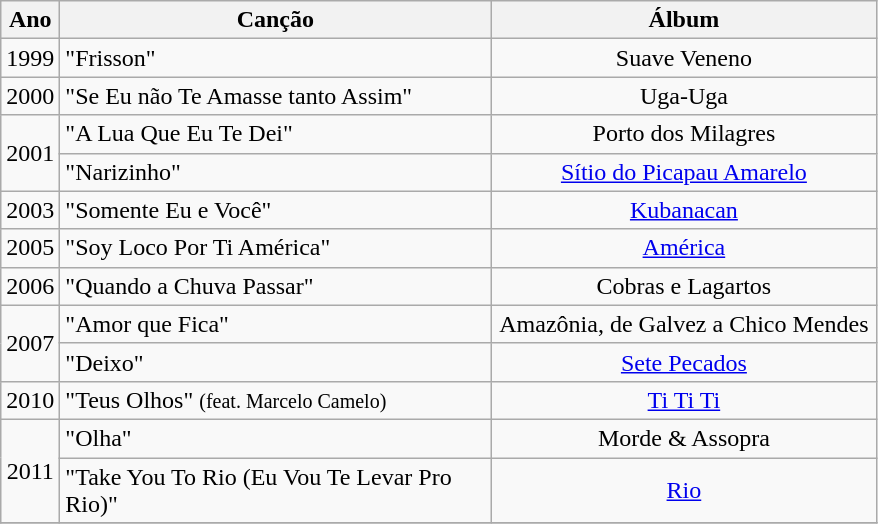<table class="wikitable">
<tr>
<th>Ano</th>
<th width="280">Canção</th>
<th width="250">Álbum</th>
</tr>
<tr>
<td>1999</td>
<td>"Frisson"</td>
<td align="center" rowspan="1">Suave Veneno</td>
</tr>
<tr>
<td>2000</td>
<td>"Se Eu não Te Amasse tanto Assim"</td>
<td align="center" rowspan="1">Uga-Uga</td>
</tr>
<tr>
<td rowspan="2">2001</td>
<td>"A Lua Que Eu Te Dei"</td>
<td align="center" rowspan="1">Porto dos Milagres</td>
</tr>
<tr>
<td>"Narizinho"</td>
<td align="center" rowspan="1"><a href='#'>Sítio do Picapau Amarelo</a></td>
</tr>
<tr>
<td>2003</td>
<td>"Somente Eu e Você"</td>
<td align="center" rowspan="1"><a href='#'>Kubanacan</a></td>
</tr>
<tr>
<td>2005</td>
<td>"Soy Loco Por Ti América"</td>
<td align="center" rowspan="1"><a href='#'>América</a></td>
</tr>
<tr>
<td>2006</td>
<td>"Quando a Chuva Passar"</td>
<td align="center" rowspan="1">Cobras e Lagartos</td>
</tr>
<tr>
<td rowspan="2">2007</td>
<td>"Amor que Fica"</td>
<td align="center" rowspan="1">Amazônia, de Galvez a Chico Mendes</td>
</tr>
<tr>
<td>"Deixo"</td>
<td align="center" rowspan="1"><a href='#'>Sete Pecados</a></td>
</tr>
<tr>
<td>2010</td>
<td>"Teus Olhos" <small>(feat. Marcelo Camelo)</small></td>
<td align="center" rowspan="1"><a href='#'>Ti Ti Ti</a></td>
</tr>
<tr>
<td align="center" rowspan="2">2011</td>
<td>"Olha"</td>
<td align="center" rowspan="1">Morde & Assopra</td>
</tr>
<tr>
<td>"Take You To Rio (Eu Vou Te Levar Pro Rio)"</td>
<td align="center" rowspan="1"><a href='#'>Rio</a></td>
</tr>
<tr>
</tr>
</table>
